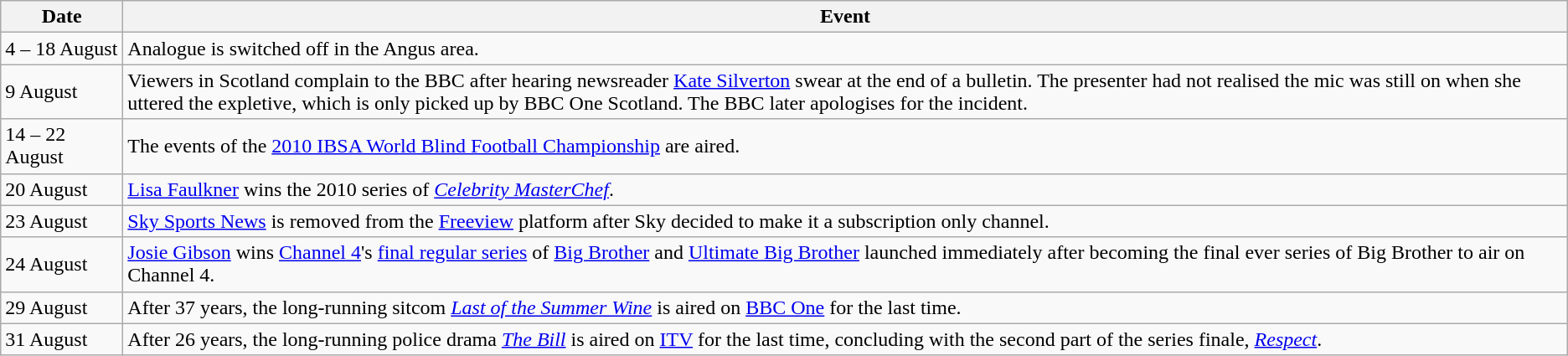<table class="wikitable">
<tr>
<th width=90>Date</th>
<th>Event</th>
</tr>
<tr>
<td>4 – 18 August</td>
<td>Analogue is switched off in the Angus area.</td>
</tr>
<tr>
<td>9 August</td>
<td>Viewers in Scotland complain to the BBC after hearing newsreader <a href='#'>Kate Silverton</a> swear at the end of a bulletin. The presenter had not realised the mic was still on when she uttered the expletive, which is only picked up by BBC One Scotland. The BBC later apologises for the incident.</td>
</tr>
<tr>
<td>14 – 22 August</td>
<td>The events of the <a href='#'>2010 IBSA World Blind Football Championship</a> are aired.</td>
</tr>
<tr>
<td>20 August</td>
<td><a href='#'>Lisa Faulkner</a> wins the 2010 series of <em><a href='#'>Celebrity MasterChef</a></em>.</td>
</tr>
<tr>
<td>23 August</td>
<td><a href='#'>Sky Sports News</a> is removed from the <a href='#'>Freeview</a> platform after Sky decided to make it a subscription only channel.</td>
</tr>
<tr>
<td>24 August</td>
<td><a href='#'>Josie Gibson</a> wins <a href='#'>Channel 4</a>'s <a href='#'>final regular series</a> of <a href='#'>Big Brother</a> and <a href='#'>Ultimate Big Brother</a> launched immediately after becoming the final ever series of Big Brother to air on Channel 4.</td>
</tr>
<tr>
<td>29 August</td>
<td>After 37 years, the long-running sitcom <em><a href='#'>Last of the Summer Wine</a></em> is aired on <a href='#'>BBC One</a> for the last time.</td>
</tr>
<tr>
<td>31 August</td>
<td>After 26 years, the long-running police drama <em><a href='#'>The Bill</a></em> is aired on <a href='#'>ITV</a> for the last time, concluding with the second part of the series finale, <em><a href='#'>Respect</a></em>.</td>
</tr>
</table>
